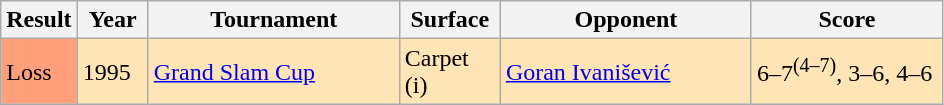<table class="sortable wikitable">
<tr>
<th style="width:40px">Result</th>
<th style="width:40px">Year</th>
<th style="width:160px">Tournament</th>
<th style="width:60px">Surface</th>
<th style="width:160px">Opponent</th>
<th style="width:120px" class="unsortable">Score</th>
</tr>
<tr style="background:Moccasin;">
<td bgcolor="FFA07A">Loss</td>
<td>1995</td>
<td><a href='#'>Grand Slam Cup</a></td>
<td>Carpet (i)</td>
<td> <a href='#'>Goran Ivanišević</a></td>
<td>6–7<sup>(4–7)</sup>, 3–6, 4–6</td>
</tr>
</table>
